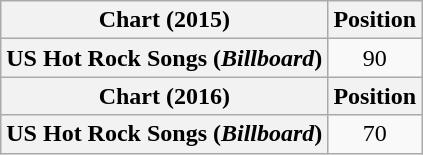<table class="wikitable plainrowheaders" style="text-align:center">
<tr>
<th scope="col">Chart (2015)</th>
<th scope="col">Position</th>
</tr>
<tr>
<th scope="row">US Hot Rock Songs (<em>Billboard</em>)</th>
<td>90</td>
</tr>
<tr>
<th scope="col">Chart (2016)</th>
<th scope="col">Position</th>
</tr>
<tr>
<th scope="row">US Hot Rock Songs (<em>Billboard</em>)</th>
<td>70</td>
</tr>
</table>
